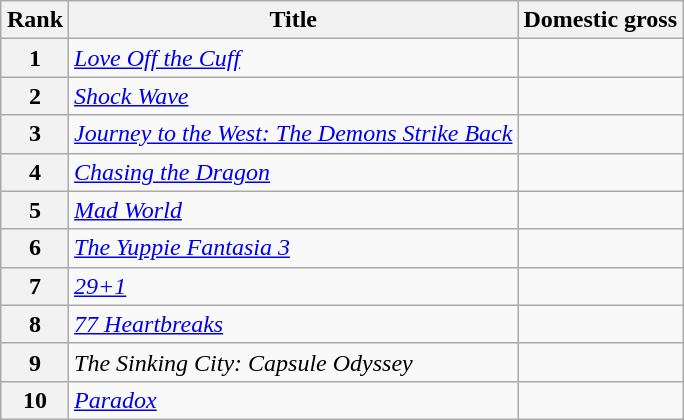<table class="wikitable sortable" style="margin:auto; margin:auto;">
<tr>
<th>Rank</th>
<th>Title</th>
<th>Domestic gross</th>
</tr>
<tr>
<th style="text-align:center;">1</th>
<td><em><a href='#'>Love Off the Cuff</a></em></td>
<td></td>
</tr>
<tr>
<th style="text-align:center;">2</th>
<td><em><a href='#'>Shock Wave</a></em></td>
<td></td>
</tr>
<tr>
<th style="text-align:center;">3</th>
<td><em><a href='#'>Journey to the West: The Demons Strike Back</a></em></td>
<td></td>
</tr>
<tr>
<th style="text-align:center;">4</th>
<td><em><a href='#'>Chasing the Dragon</a></em></td>
<td></td>
</tr>
<tr>
<th style="text-align:center;">5</th>
<td><em><a href='#'>Mad World</a></em></td>
<td></td>
</tr>
<tr>
<th style="text-align:center;">6</th>
<td><em><a href='#'>The Yuppie Fantasia 3</a></em></td>
<td></td>
</tr>
<tr>
<th style="text-align:center;">7</th>
<td><em><a href='#'>29+1</a></em></td>
<td></td>
</tr>
<tr>
<th style="text-align:center;">8</th>
<td><em><a href='#'>77 Heartbreaks</a></em></td>
<td></td>
</tr>
<tr>
<th style="text-align:center;">9</th>
<td><em>The Sinking City: Capsule Odyssey</em></td>
<td></td>
</tr>
<tr>
<th style="text-align:center;">10</th>
<td><em><a href='#'>Paradox</a></em></td>
<td></td>
</tr>
</table>
